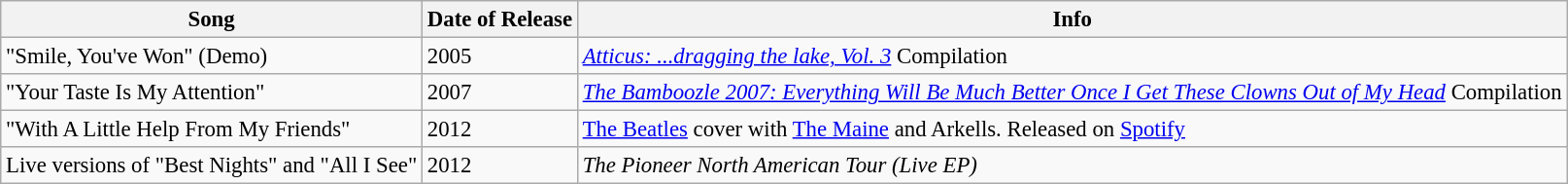<table class="wikitable" style="font-size: 95%;">
<tr>
<th>Song</th>
<th>Date of Release</th>
<th>Info</th>
</tr>
<tr>
<td>"Smile, You've Won" (Demo)</td>
<td>2005</td>
<td><em><a href='#'>Atticus: ...dragging the lake, Vol. 3</a></em> Compilation</td>
</tr>
<tr>
<td>"Your Taste Is My Attention"</td>
<td>2007</td>
<td><em><a href='#'>The Bamboozle 2007: Everything Will Be Much Better Once I Get These Clowns Out of My Head</a></em> Compilation</td>
</tr>
<tr>
<td>"With A Little Help From My Friends"</td>
<td>2012</td>
<td><a href='#'>The Beatles</a> cover with <a href='#'>The Maine</a> and Arkells. Released on <a href='#'>Spotify</a></td>
</tr>
<tr>
<td>Live versions of "Best Nights" and "All I See"</td>
<td>2012</td>
<td><em>The Pioneer North American Tour (Live EP)</em></td>
</tr>
</table>
